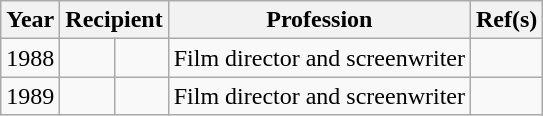<table class="wikitable sortable">
<tr>
<th scope="col">Year</th>
<th colspan="2">Recipient</th>
<th scope="col">Profession</th>
<th scope="col" class="unsortable">Ref(s)</th>
</tr>
<tr>
<td>1988</td>
<td></td>
<td></td>
<td>Film director and screenwriter</td>
<td></td>
</tr>
<tr>
<td>1989</td>
<td></td>
<td></td>
<td>Film director and screenwriter</td>
<td></td>
</tr>
</table>
